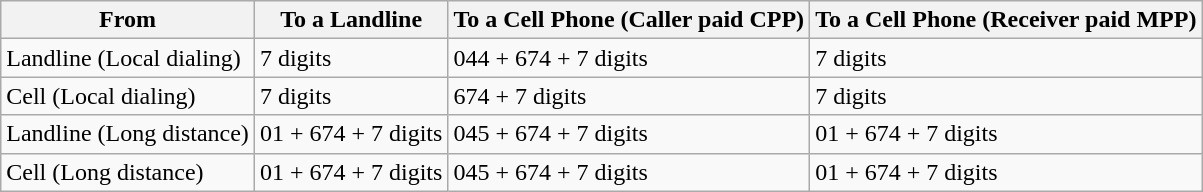<table class="wikitable">
<tr>
<th>From</th>
<th>To a Landline</th>
<th>To a Cell Phone (Caller paid CPP)</th>
<th>To a Cell Phone (Receiver paid MPP)</th>
</tr>
<tr>
<td>Landline (Local dialing)</td>
<td>7 digits</td>
<td>044 + 674 + 7 digits</td>
<td>7 digits</td>
</tr>
<tr>
<td>Cell (Local dialing)</td>
<td>7 digits</td>
<td>674 + 7 digits</td>
<td>7 digits</td>
</tr>
<tr>
<td>Landline (Long distance)</td>
<td>01 + 674 + 7 digits</td>
<td>045 + 674 + 7 digits</td>
<td>01 + 674 + 7 digits</td>
</tr>
<tr>
<td>Cell (Long distance)</td>
<td>01 + 674 + 7 digits</td>
<td>045 + 674 + 7 digits</td>
<td>01 + 674 + 7 digits</td>
</tr>
</table>
